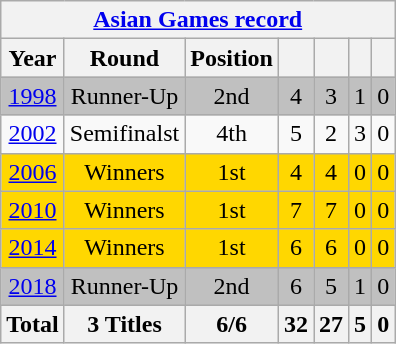<table class="wikitable" style="text-align: center;">
<tr>
<th colspan=7><a href='#'>Asian Games record</a></th>
</tr>
<tr>
<th>Year</th>
<th>Round</th>
<th>Position</th>
<th></th>
<th></th>
<th></th>
<th></th>
</tr>
<tr bgcolor=silver>
<td> <a href='#'>1998</a></td>
<td>Runner-Up</td>
<td>2nd</td>
<td>4</td>
<td>3</td>
<td>1</td>
<td>0</td>
</tr>
<tr>
<td> <a href='#'>2002</a></td>
<td>Semifinalst</td>
<td>4th</td>
<td>5</td>
<td>2</td>
<td>3</td>
<td>0</td>
</tr>
<tr bgcolor="gold">
<td> <a href='#'>2006</a></td>
<td>Winners</td>
<td>1st</td>
<td>4</td>
<td>4</td>
<td>0</td>
<td>0</td>
</tr>
<tr bgcolor="gold">
<td> <a href='#'>2010</a></td>
<td>Winners</td>
<td>1st</td>
<td>7</td>
<td>7</td>
<td>0</td>
<td>0</td>
</tr>
<tr bgcolor="gold">
<td> <a href='#'>2014</a></td>
<td>Winners</td>
<td>1st</td>
<td>6</td>
<td>6</td>
<td>0</td>
<td>0</td>
</tr>
<tr bgcolor="silver">
<td> <a href='#'>2018</a></td>
<td>Runner-Up</td>
<td>2nd</td>
<td>6</td>
<td>5</td>
<td>1</td>
<td>0</td>
</tr>
<tr>
<th>Total</th>
<th>3 Titles</th>
<th>6/6</th>
<th>32</th>
<th>27</th>
<th>5</th>
<th>0</th>
</tr>
</table>
